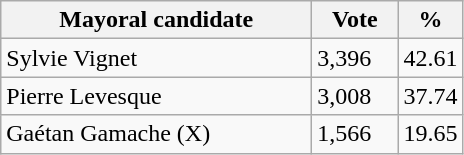<table class="wikitable">
<tr>
<th bgcolor="#DDDDFF" width="200px">Mayoral candidate</th>
<th bgcolor="#DDDDFF" width="50px">Vote</th>
<th bgcolor="#DDDDFF" width="30px">%</th>
</tr>
<tr>
<td>Sylvie Vignet</td>
<td>3,396</td>
<td>42.61</td>
</tr>
<tr>
<td>Pierre Levesque</td>
<td>3,008</td>
<td>37.74</td>
</tr>
<tr>
<td>Gaétan Gamache (X)</td>
<td>1,566</td>
<td>19.65</td>
</tr>
</table>
